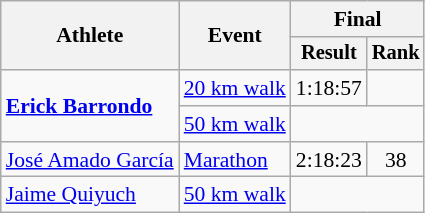<table class="wikitable" style="font-size:90%">
<tr>
<th rowspan="2">Athlete</th>
<th rowspan="2">Event</th>
<th colspan="2">Final</th>
</tr>
<tr style="font-size:95%">
<th>Result</th>
<th>Rank</th>
</tr>
<tr align=center>
<td align=left rowspan=2><strong><a href='#'>Erick Barrondo</a></strong></td>
<td align=left><a href='#'>20 km walk</a></td>
<td>1:18:57</td>
<td></td>
</tr>
<tr align=center>
<td align=left><a href='#'>50 km walk</a></td>
<td colspan=2></td>
</tr>
<tr align=center>
<td align=left><a href='#'>José Amado García</a></td>
<td align=left><a href='#'>Marathon</a></td>
<td>2:18:23</td>
<td>38</td>
</tr>
<tr align=center>
<td align=left><a href='#'>Jaime Quiyuch</a></td>
<td align=left><a href='#'>50 km walk</a></td>
<td colspan=2></td>
</tr>
</table>
